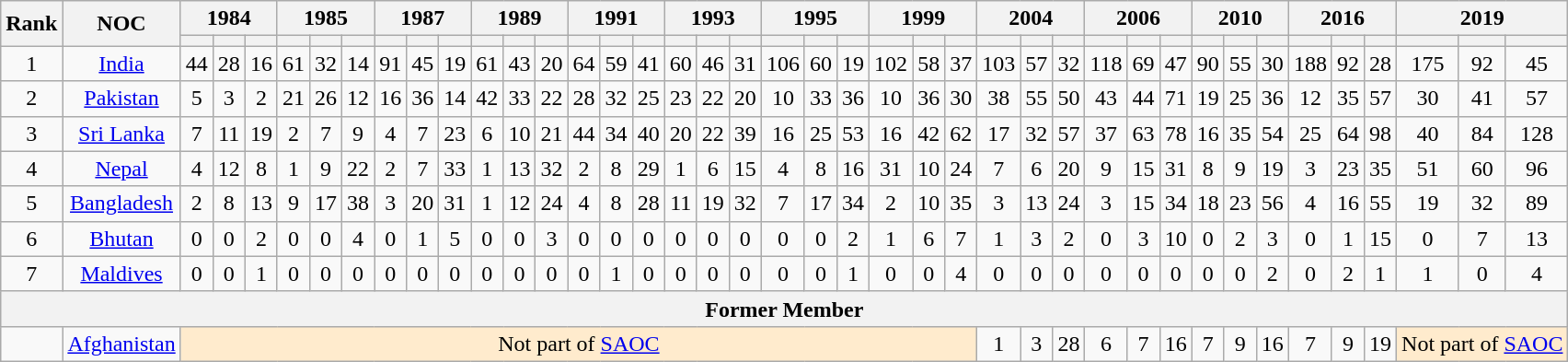<table class="wikitable" style="text-align:center;">
<tr>
<th rowspan="2">Rank</th>
<th rowspan="2">NOC</th>
<th colspan="3">1984</th>
<th colspan="3">1985</th>
<th colspan="3">1987</th>
<th colspan="3">1989</th>
<th colspan="3">1991</th>
<th colspan="3">1993</th>
<th colspan="3">1995</th>
<th colspan="3">1999</th>
<th colspan="3">2004</th>
<th colspan="3">2006</th>
<th colspan="3">2010</th>
<th colspan="3">2016</th>
<th colspan="3">2019</th>
</tr>
<tr>
<th></th>
<th></th>
<th></th>
<th></th>
<th></th>
<th></th>
<th></th>
<th></th>
<th></th>
<th></th>
<th></th>
<th></th>
<th></th>
<th></th>
<th></th>
<th></th>
<th></th>
<th></th>
<th></th>
<th></th>
<th></th>
<th></th>
<th></th>
<th></th>
<th></th>
<th></th>
<th></th>
<th></th>
<th></th>
<th></th>
<th></th>
<th></th>
<th></th>
<th></th>
<th></th>
<th></th>
<th></th>
<th></th>
<th></th>
</tr>
<tr>
<td>1</td>
<td> <a href='#'>India</a></td>
<td>44</td>
<td>28</td>
<td>16</td>
<td>61</td>
<td>32</td>
<td>14</td>
<td>91</td>
<td>45</td>
<td>19</td>
<td>61</td>
<td>43</td>
<td>20</td>
<td>64</td>
<td>59</td>
<td>41</td>
<td>60</td>
<td>46</td>
<td>31</td>
<td>106</td>
<td>60</td>
<td>19</td>
<td>102</td>
<td>58</td>
<td>37</td>
<td>103</td>
<td>57</td>
<td>32</td>
<td>118</td>
<td>69</td>
<td>47</td>
<td>90</td>
<td>55</td>
<td>30</td>
<td>188</td>
<td>92</td>
<td>28</td>
<td>175</td>
<td>92</td>
<td>45</td>
</tr>
<tr>
<td>2</td>
<td> <a href='#'>Pakistan</a></td>
<td>5</td>
<td>3</td>
<td>2</td>
<td>21</td>
<td>26</td>
<td>12</td>
<td>16</td>
<td>36</td>
<td>14</td>
<td>42</td>
<td>33</td>
<td>22</td>
<td>28</td>
<td>32</td>
<td>25</td>
<td>23</td>
<td>22</td>
<td>20</td>
<td>10</td>
<td>33</td>
<td>36</td>
<td>10</td>
<td>36</td>
<td>30</td>
<td>38</td>
<td>55</td>
<td>50</td>
<td>43</td>
<td>44</td>
<td>71</td>
<td>19</td>
<td>25</td>
<td>36</td>
<td>12</td>
<td>35</td>
<td>57</td>
<td>30</td>
<td>41</td>
<td>57</td>
</tr>
<tr>
<td>3</td>
<td> <a href='#'>Sri Lanka</a></td>
<td>7</td>
<td>11</td>
<td>19</td>
<td>2</td>
<td>7</td>
<td>9</td>
<td>4</td>
<td>7</td>
<td>23</td>
<td>6</td>
<td>10</td>
<td>21</td>
<td>44</td>
<td>34</td>
<td>40</td>
<td>20</td>
<td>22</td>
<td>39</td>
<td>16</td>
<td>25</td>
<td>53</td>
<td>16</td>
<td>42</td>
<td>62</td>
<td>17</td>
<td>32</td>
<td>57</td>
<td>37</td>
<td>63</td>
<td>78</td>
<td>16</td>
<td>35</td>
<td>54</td>
<td>25</td>
<td>64</td>
<td>98</td>
<td>40</td>
<td>84</td>
<td>128</td>
</tr>
<tr>
<td>4</td>
<td> <a href='#'>Nepal</a></td>
<td>4</td>
<td>12</td>
<td>8</td>
<td>1</td>
<td>9</td>
<td>22</td>
<td>2</td>
<td>7</td>
<td>33</td>
<td>1</td>
<td>13</td>
<td>32</td>
<td>2</td>
<td>8</td>
<td>29</td>
<td>1</td>
<td>6</td>
<td>15</td>
<td>4</td>
<td>8</td>
<td>16</td>
<td>31</td>
<td>10</td>
<td>24</td>
<td>7</td>
<td>6</td>
<td>20</td>
<td>9</td>
<td>15</td>
<td>31</td>
<td>8</td>
<td>9</td>
<td>19</td>
<td>3</td>
<td>23</td>
<td>35</td>
<td>51</td>
<td>60</td>
<td>96</td>
</tr>
<tr>
<td>5</td>
<td> <a href='#'>Bangladesh</a></td>
<td>2</td>
<td>8</td>
<td>13</td>
<td>9</td>
<td>17</td>
<td>38</td>
<td>3</td>
<td>20</td>
<td>31</td>
<td>1</td>
<td>12</td>
<td>24</td>
<td>4</td>
<td>8</td>
<td>28</td>
<td>11</td>
<td>19</td>
<td>32</td>
<td>7</td>
<td>17</td>
<td>34</td>
<td>2</td>
<td>10</td>
<td>35</td>
<td>3</td>
<td>13</td>
<td>24</td>
<td>3</td>
<td>15</td>
<td>34</td>
<td>18</td>
<td>23</td>
<td>56</td>
<td>4</td>
<td>16</td>
<td>55</td>
<td>19</td>
<td>32</td>
<td>89</td>
</tr>
<tr>
<td>6</td>
<td> <a href='#'>Bhutan</a></td>
<td>0</td>
<td>0</td>
<td>2</td>
<td>0</td>
<td>0</td>
<td>4</td>
<td>0</td>
<td>1</td>
<td>5</td>
<td>0</td>
<td>0</td>
<td>3</td>
<td>0</td>
<td>0</td>
<td>0</td>
<td>0</td>
<td>0</td>
<td>0</td>
<td>0</td>
<td>0</td>
<td>2</td>
<td>1</td>
<td>6</td>
<td>7</td>
<td>1</td>
<td>3</td>
<td>2</td>
<td>0</td>
<td>3</td>
<td>10</td>
<td>0</td>
<td>2</td>
<td>3</td>
<td>0</td>
<td>1</td>
<td>15</td>
<td>0</td>
<td>7</td>
<td>13</td>
</tr>
<tr>
<td>7</td>
<td> <a href='#'>Maldives</a></td>
<td>0</td>
<td>0</td>
<td>1</td>
<td>0</td>
<td>0</td>
<td>0</td>
<td>0</td>
<td>0</td>
<td>0</td>
<td>0</td>
<td>0</td>
<td>0</td>
<td>0</td>
<td>1</td>
<td>0</td>
<td>0</td>
<td>0</td>
<td>0</td>
<td>0</td>
<td>0</td>
<td>1</td>
<td>0</td>
<td>0</td>
<td>4</td>
<td>0</td>
<td>0</td>
<td>0</td>
<td>0</td>
<td>0</td>
<td>0</td>
<td>0</td>
<td>0</td>
<td>2</td>
<td>0</td>
<td>2</td>
<td>1</td>
<td>1</td>
<td>0</td>
<td>4</td>
</tr>
<tr>
<th colspan="41">Former Member</th>
</tr>
<tr>
<td></td>
<td> <a href='#'>Afghanistan</a></td>
<td colspan="24" align="center" bgcolor="blanchedalmond">Not part of <a href='#'>SAOC</a></td>
<td>1</td>
<td>3</td>
<td>28</td>
<td>6</td>
<td>7</td>
<td>16</td>
<td>7</td>
<td>9</td>
<td>16</td>
<td>7</td>
<td>9</td>
<td>19</td>
<td colspan="3" align="center" bgcolor="blanchedalmond">Not part of <a href='#'>SAOC</a></td>
</tr>
</table>
